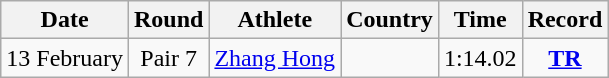<table class="wikitable" style="text-align:center">
<tr>
<th>Date</th>
<th>Round</th>
<th>Athlete</th>
<th>Country</th>
<th>Time</th>
<th>Record</th>
</tr>
<tr>
<td>13 February</td>
<td>Pair 7</td>
<td align="left"><a href='#'>Zhang Hong</a></td>
<td align="left"></td>
<td>1:14.02</td>
<td><strong><a href='#'>TR</a></strong></td>
</tr>
</table>
